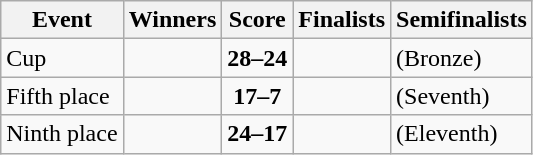<table class="wikitable">
<tr>
<th>Event</th>
<th>Winners</th>
<th>Score</th>
<th>Finalists</th>
<th>Semifinalists</th>
</tr>
<tr>
<td>Cup</td>
<td><strong></strong></td>
<td align=center><strong>28–24</strong></td>
<td></td>
<td> (Bronze)<br></td>
</tr>
<tr>
<td>Fifth place</td>
<td><strong></strong></td>
<td align=center><strong>17–7</strong></td>
<td></td>
<td> (Seventh)<br></td>
</tr>
<tr>
<td>Ninth place</td>
<td><strong></strong></td>
<td align=center><strong>24–17</strong></td>
<td></td>
<td> (Eleventh)<br></td>
</tr>
</table>
